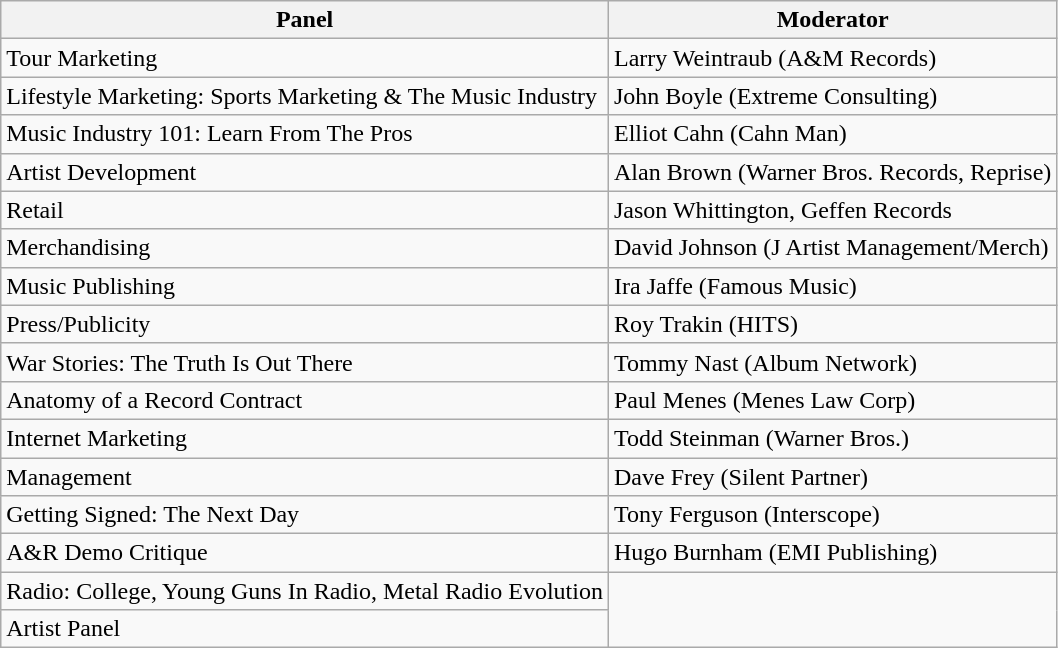<table class="wikitable">
<tr>
<th>Panel</th>
<th>Moderator</th>
</tr>
<tr>
<td>Tour Marketing</td>
<td>Larry Weintraub (A&M Records)</td>
</tr>
<tr>
<td>Lifestyle Marketing: Sports Marketing & The Music Industry</td>
<td>John Boyle (Extreme Consulting)</td>
</tr>
<tr>
<td>Music Industry 101: Learn From The Pros</td>
<td>Elliot Cahn (Cahn Man)</td>
</tr>
<tr>
<td>Artist Development</td>
<td>Alan Brown (Warner Bros. Records, Reprise)</td>
</tr>
<tr>
<td>Retail</td>
<td>Jason Whittington, Geffen Records</td>
</tr>
<tr>
<td>Merchandising</td>
<td>David Johnson (J Artist Management/Merch)</td>
</tr>
<tr>
<td>Music Publishing</td>
<td>Ira Jaffe (Famous Music)</td>
</tr>
<tr>
<td>Press/Publicity</td>
<td>Roy Trakin (HITS)</td>
</tr>
<tr>
<td>War Stories: The Truth Is Out There</td>
<td>Tommy Nast (Album Network)</td>
</tr>
<tr>
<td>Anatomy of a Record Contract</td>
<td>Paul Menes (Menes Law Corp)</td>
</tr>
<tr>
<td>Internet Marketing</td>
<td>Todd Steinman (Warner Bros.)</td>
</tr>
<tr>
<td>Management</td>
<td>Dave Frey  (Silent Partner)</td>
</tr>
<tr>
<td>Getting Signed: The Next Day</td>
<td>Tony Ferguson (Interscope)</td>
</tr>
<tr>
<td>A&R Demo Critique</td>
<td>Hugo Burnham (EMI Publishing)</td>
</tr>
<tr>
<td>Radio: College, Young Guns In Radio, Metal Radio Evolution</td>
</tr>
<tr>
<td>Artist Panel</td>
</tr>
</table>
